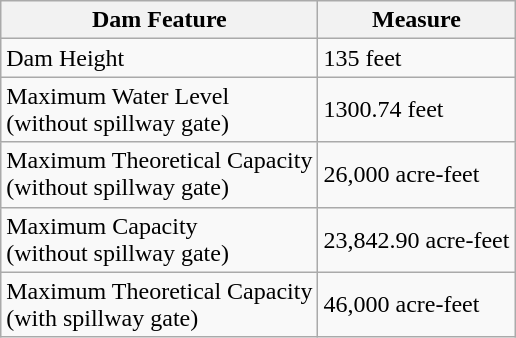<table class="wikitable">
<tr>
<th>Dam Feature</th>
<th>Measure</th>
</tr>
<tr>
<td>Dam Height</td>
<td>135 feet</td>
</tr>
<tr>
<td>Maximum Water Level<br>(without spillway gate)</td>
<td>1300.74 feet</td>
</tr>
<tr>
<td>Maximum Theoretical Capacity<br>(without spillway gate)</td>
<td>26,000 acre-feet</td>
</tr>
<tr>
<td>Maximum Capacity<br>(without spillway gate)</td>
<td>23,842.90 acre-feet</td>
</tr>
<tr>
<td>Maximum Theoretical Capacity<br>(with spillway gate)</td>
<td>46,000 acre-feet</td>
</tr>
</table>
